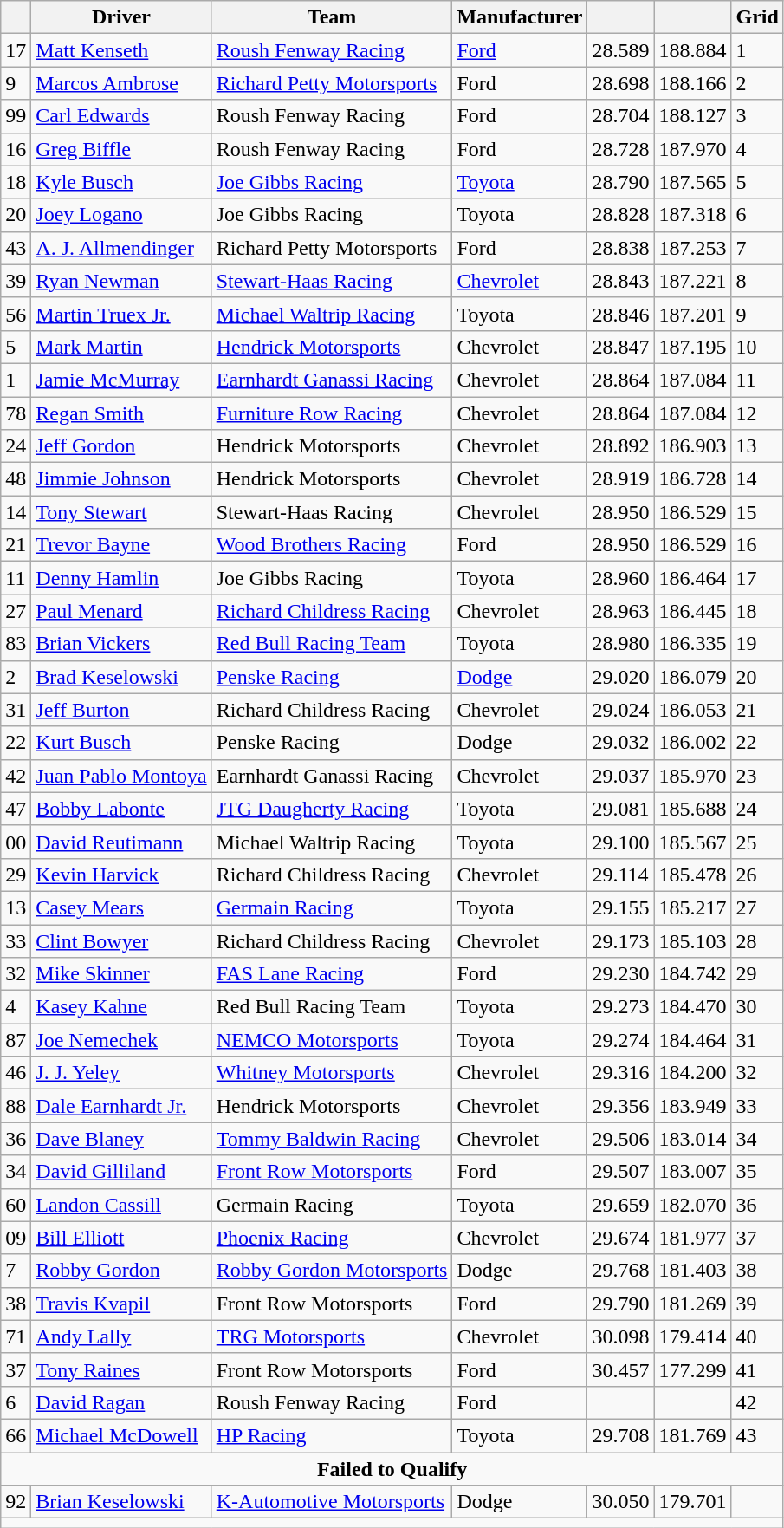<table class="wikitable">
<tr>
<th></th>
<th>Driver</th>
<th>Team</th>
<th>Manufacturer</th>
<th></th>
<th></th>
<th>Grid</th>
</tr>
<tr>
<td>17</td>
<td><a href='#'>Matt Kenseth</a></td>
<td><a href='#'>Roush Fenway Racing</a></td>
<td><a href='#'>Ford</a></td>
<td>28.589</td>
<td>188.884</td>
<td>1</td>
</tr>
<tr>
<td>9</td>
<td><a href='#'>Marcos Ambrose</a></td>
<td><a href='#'>Richard Petty Motorsports</a></td>
<td>Ford</td>
<td>28.698</td>
<td>188.166</td>
<td>2</td>
</tr>
<tr>
<td>99</td>
<td><a href='#'>Carl Edwards</a></td>
<td>Roush Fenway Racing</td>
<td>Ford</td>
<td>28.704</td>
<td>188.127</td>
<td>3</td>
</tr>
<tr>
<td>16</td>
<td><a href='#'>Greg Biffle</a></td>
<td>Roush Fenway Racing</td>
<td>Ford</td>
<td>28.728</td>
<td>187.970</td>
<td>4</td>
</tr>
<tr>
<td>18</td>
<td><a href='#'>Kyle Busch</a></td>
<td><a href='#'>Joe Gibbs Racing</a></td>
<td><a href='#'>Toyota</a></td>
<td>28.790</td>
<td>187.565</td>
<td>5</td>
</tr>
<tr>
<td>20</td>
<td><a href='#'>Joey Logano</a></td>
<td>Joe Gibbs Racing</td>
<td>Toyota</td>
<td>28.828</td>
<td>187.318</td>
<td>6</td>
</tr>
<tr>
<td>43</td>
<td><a href='#'>A. J. Allmendinger</a></td>
<td>Richard Petty Motorsports</td>
<td>Ford</td>
<td>28.838</td>
<td>187.253</td>
<td>7</td>
</tr>
<tr>
<td>39</td>
<td><a href='#'>Ryan Newman</a></td>
<td><a href='#'>Stewart-Haas Racing</a></td>
<td><a href='#'>Chevrolet</a></td>
<td>28.843</td>
<td>187.221</td>
<td>8</td>
</tr>
<tr>
<td>56</td>
<td><a href='#'>Martin Truex Jr.</a></td>
<td><a href='#'>Michael Waltrip Racing</a></td>
<td>Toyota</td>
<td>28.846</td>
<td>187.201</td>
<td>9</td>
</tr>
<tr>
<td>5</td>
<td><a href='#'>Mark Martin</a></td>
<td><a href='#'>Hendrick Motorsports</a></td>
<td>Chevrolet</td>
<td>28.847</td>
<td>187.195</td>
<td>10</td>
</tr>
<tr>
<td>1</td>
<td><a href='#'>Jamie McMurray</a></td>
<td><a href='#'>Earnhardt Ganassi Racing</a></td>
<td>Chevrolet</td>
<td>28.864</td>
<td>187.084</td>
<td>11</td>
</tr>
<tr>
<td>78</td>
<td><a href='#'>Regan Smith</a></td>
<td><a href='#'>Furniture Row Racing</a></td>
<td>Chevrolet</td>
<td>28.864</td>
<td>187.084</td>
<td>12</td>
</tr>
<tr>
<td>24</td>
<td><a href='#'>Jeff Gordon</a></td>
<td>Hendrick Motorsports</td>
<td>Chevrolet</td>
<td>28.892</td>
<td>186.903</td>
<td>13</td>
</tr>
<tr>
<td>48</td>
<td><a href='#'>Jimmie Johnson</a></td>
<td>Hendrick Motorsports</td>
<td>Chevrolet</td>
<td>28.919</td>
<td>186.728</td>
<td>14</td>
</tr>
<tr>
<td>14</td>
<td><a href='#'>Tony Stewart</a></td>
<td>Stewart-Haas Racing</td>
<td>Chevrolet</td>
<td>28.950</td>
<td>186.529</td>
<td>15</td>
</tr>
<tr>
<td>21</td>
<td><a href='#'>Trevor Bayne</a></td>
<td><a href='#'>Wood Brothers Racing</a></td>
<td>Ford</td>
<td>28.950</td>
<td>186.529</td>
<td>16</td>
</tr>
<tr>
<td>11</td>
<td><a href='#'>Denny Hamlin</a></td>
<td>Joe Gibbs Racing</td>
<td>Toyota</td>
<td>28.960</td>
<td>186.464</td>
<td>17</td>
</tr>
<tr>
<td>27</td>
<td><a href='#'>Paul Menard</a></td>
<td><a href='#'>Richard Childress Racing</a></td>
<td>Chevrolet</td>
<td>28.963</td>
<td>186.445</td>
<td>18</td>
</tr>
<tr>
<td>83</td>
<td><a href='#'>Brian Vickers</a></td>
<td><a href='#'>Red Bull Racing Team</a></td>
<td>Toyota</td>
<td>28.980</td>
<td>186.335</td>
<td>19</td>
</tr>
<tr>
<td>2</td>
<td><a href='#'>Brad Keselowski</a></td>
<td><a href='#'>Penske Racing</a></td>
<td><a href='#'>Dodge</a></td>
<td>29.020</td>
<td>186.079</td>
<td>20</td>
</tr>
<tr>
<td>31</td>
<td><a href='#'>Jeff Burton</a></td>
<td>Richard Childress Racing</td>
<td>Chevrolet</td>
<td>29.024</td>
<td>186.053</td>
<td>21</td>
</tr>
<tr>
<td>22</td>
<td><a href='#'>Kurt Busch</a></td>
<td>Penske Racing</td>
<td>Dodge</td>
<td>29.032</td>
<td>186.002</td>
<td>22</td>
</tr>
<tr>
<td>42</td>
<td><a href='#'>Juan Pablo Montoya</a></td>
<td>Earnhardt Ganassi Racing</td>
<td>Chevrolet</td>
<td>29.037</td>
<td>185.970</td>
<td>23</td>
</tr>
<tr>
<td>47</td>
<td><a href='#'>Bobby Labonte</a></td>
<td><a href='#'>JTG Daugherty Racing</a></td>
<td>Toyota</td>
<td>29.081</td>
<td>185.688</td>
<td>24</td>
</tr>
<tr>
<td>00</td>
<td><a href='#'>David Reutimann</a></td>
<td>Michael Waltrip Racing</td>
<td>Toyota</td>
<td>29.100</td>
<td>185.567</td>
<td>25</td>
</tr>
<tr>
<td>29</td>
<td><a href='#'>Kevin Harvick</a></td>
<td>Richard Childress Racing</td>
<td>Chevrolet</td>
<td>29.114</td>
<td>185.478</td>
<td>26</td>
</tr>
<tr>
<td>13</td>
<td><a href='#'>Casey Mears</a></td>
<td><a href='#'>Germain Racing</a></td>
<td>Toyota</td>
<td>29.155</td>
<td>185.217</td>
<td>27</td>
</tr>
<tr>
<td>33</td>
<td><a href='#'>Clint Bowyer</a></td>
<td>Richard Childress Racing</td>
<td>Chevrolet</td>
<td>29.173</td>
<td>185.103</td>
<td>28</td>
</tr>
<tr>
<td>32</td>
<td><a href='#'>Mike Skinner</a></td>
<td><a href='#'>FAS Lane Racing</a></td>
<td>Ford</td>
<td>29.230</td>
<td>184.742</td>
<td>29</td>
</tr>
<tr>
<td>4</td>
<td><a href='#'>Kasey Kahne</a></td>
<td>Red Bull Racing Team</td>
<td>Toyota</td>
<td>29.273</td>
<td>184.470</td>
<td>30</td>
</tr>
<tr>
<td>87</td>
<td><a href='#'>Joe Nemechek</a></td>
<td><a href='#'>NEMCO Motorsports</a></td>
<td>Toyota</td>
<td>29.274</td>
<td>184.464</td>
<td>31</td>
</tr>
<tr>
<td>46</td>
<td><a href='#'>J. J. Yeley</a></td>
<td><a href='#'>Whitney Motorsports</a></td>
<td>Chevrolet</td>
<td>29.316</td>
<td>184.200</td>
<td>32</td>
</tr>
<tr>
<td>88</td>
<td><a href='#'>Dale Earnhardt Jr.</a></td>
<td>Hendrick Motorsports</td>
<td>Chevrolet</td>
<td>29.356</td>
<td>183.949</td>
<td>33</td>
</tr>
<tr>
<td>36</td>
<td><a href='#'>Dave Blaney</a></td>
<td><a href='#'>Tommy Baldwin Racing</a></td>
<td>Chevrolet</td>
<td>29.506</td>
<td>183.014</td>
<td>34</td>
</tr>
<tr>
<td>34</td>
<td><a href='#'>David Gilliland</a></td>
<td><a href='#'>Front Row Motorsports</a></td>
<td>Ford</td>
<td>29.507</td>
<td>183.007</td>
<td>35</td>
</tr>
<tr>
<td>60</td>
<td><a href='#'>Landon Cassill</a></td>
<td>Germain Racing</td>
<td>Toyota</td>
<td>29.659</td>
<td>182.070</td>
<td>36</td>
</tr>
<tr>
<td>09</td>
<td><a href='#'>Bill Elliott</a></td>
<td><a href='#'>Phoenix Racing</a></td>
<td>Chevrolet</td>
<td>29.674</td>
<td>181.977</td>
<td>37</td>
</tr>
<tr>
<td>7</td>
<td><a href='#'>Robby Gordon</a></td>
<td><a href='#'>Robby Gordon Motorsports</a></td>
<td>Dodge</td>
<td>29.768</td>
<td>181.403</td>
<td>38</td>
</tr>
<tr>
<td>38</td>
<td><a href='#'>Travis Kvapil</a></td>
<td>Front Row Motorsports</td>
<td>Ford</td>
<td>29.790</td>
<td>181.269</td>
<td>39</td>
</tr>
<tr>
<td>71</td>
<td><a href='#'>Andy Lally</a></td>
<td><a href='#'>TRG Motorsports</a></td>
<td>Chevrolet</td>
<td>30.098</td>
<td>179.414</td>
<td>40</td>
</tr>
<tr>
<td>37</td>
<td><a href='#'>Tony Raines</a></td>
<td>Front Row Motorsports</td>
<td>Ford</td>
<td>30.457</td>
<td>177.299</td>
<td>41</td>
</tr>
<tr>
<td>6</td>
<td><a href='#'>David Ragan</a></td>
<td>Roush Fenway Racing</td>
<td>Ford</td>
<td></td>
<td></td>
<td>42</td>
</tr>
<tr>
<td>66</td>
<td><a href='#'>Michael McDowell</a></td>
<td><a href='#'>HP Racing</a></td>
<td>Toyota</td>
<td>29.708</td>
<td>181.769</td>
<td>43</td>
</tr>
<tr>
<td colspan="7" style="text-align:center;"><strong>Failed to Qualify</strong></td>
</tr>
<tr>
<td>92</td>
<td><a href='#'>Brian Keselowski</a></td>
<td><a href='#'>K-Automotive Motorsports</a></td>
<td>Dodge</td>
<td>30.050</td>
<td>179.701</td>
<td></td>
</tr>
<tr>
<td colspan="8"></td>
</tr>
</table>
